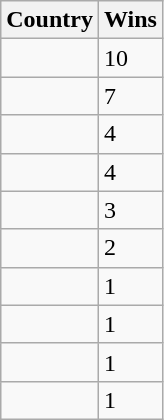<table class="wikitable">
<tr>
<th>Country</th>
<th>Wins</th>
</tr>
<tr>
<td></td>
<td>10</td>
</tr>
<tr>
<td></td>
<td>7</td>
</tr>
<tr>
<td></td>
<td>4</td>
</tr>
<tr>
<td></td>
<td>4</td>
</tr>
<tr>
<td></td>
<td>3</td>
</tr>
<tr>
<td></td>
<td>2</td>
</tr>
<tr>
<td></td>
<td>1</td>
</tr>
<tr>
<td></td>
<td>1</td>
</tr>
<tr>
<td></td>
<td>1</td>
</tr>
<tr>
<td></td>
<td>1</td>
</tr>
</table>
